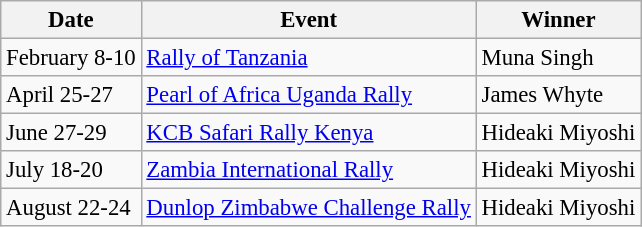<table class="wikitable" style="font-size: 95%">
<tr>
<th>Date</th>
<th>Event</th>
<th>Winner</th>
</tr>
<tr>
<td>February 8-10</td>
<td> <a href='#'>Rally of Tanzania</a></td>
<td> Muna Singh</td>
</tr>
<tr>
<td>April 25-27</td>
<td> <a href='#'>Pearl of Africa Uganda Rally</a></td>
<td> James Whyte</td>
</tr>
<tr>
<td>June 27-29</td>
<td> <a href='#'>KCB Safari Rally Kenya</a></td>
<td> Hideaki Miyoshi</td>
</tr>
<tr>
<td>July 18-20</td>
<td> <a href='#'>Zambia International Rally</a></td>
<td> Hideaki Miyoshi</td>
</tr>
<tr>
<td>August 22-24</td>
<td> <a href='#'>Dunlop Zimbabwe Challenge Rally</a></td>
<td> Hideaki Miyoshi</td>
</tr>
</table>
